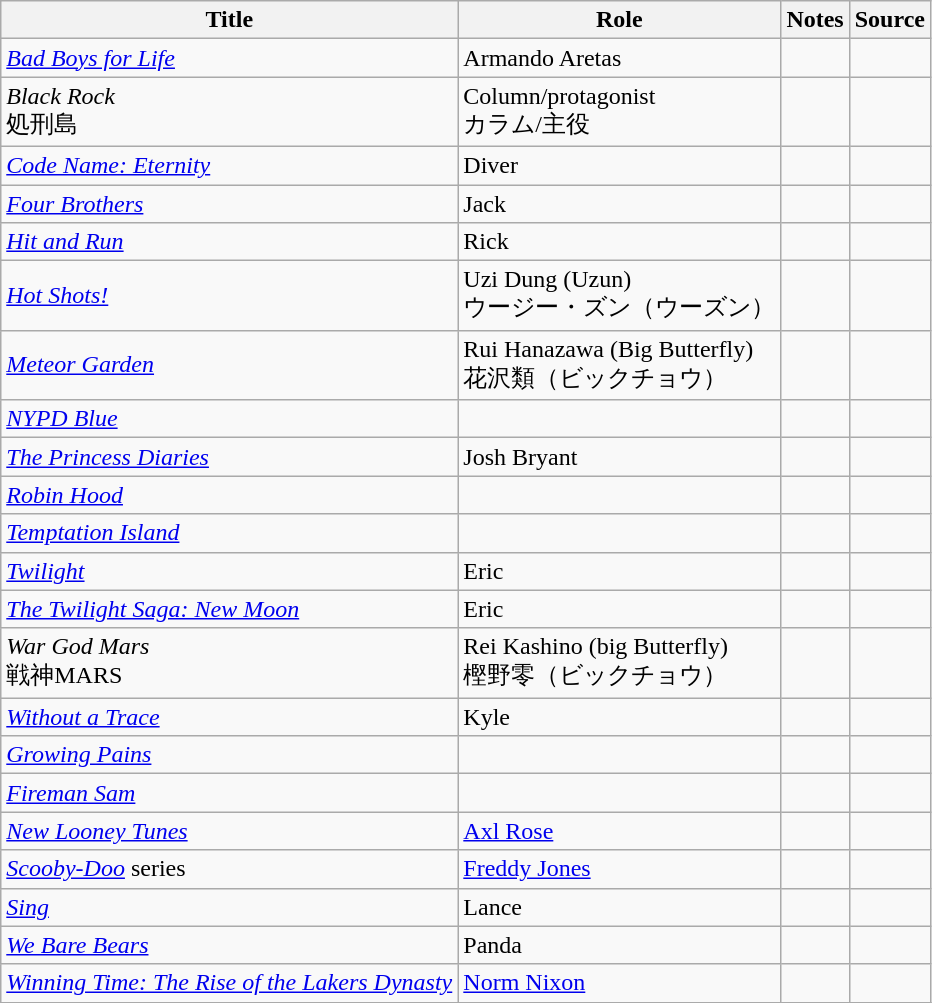<table class="wikitable sortable plainrowheaders">
<tr>
<th>Title</th>
<th>Role</th>
<th class="unsortable">Notes</th>
<th class="unsortable">Source</th>
</tr>
<tr>
<td><em><a href='#'>Bad Boys for Life</a></em></td>
<td>Armando Aretas</td>
<td></td>
<td></td>
</tr>
<tr>
<td><em>Black Rock</em><br>処刑島</td>
<td>Column/protagonist<br>カラム/主役</td>
<td></td>
<td></td>
</tr>
<tr>
<td><em><a href='#'>Code Name: Eternity</a></em></td>
<td>Diver</td>
<td></td>
<td></td>
</tr>
<tr>
<td><em><a href='#'>Four Brothers</a></em></td>
<td>Jack</td>
<td></td>
<td></td>
</tr>
<tr>
<td><em><a href='#'>Hit and Run</a></em></td>
<td>Rick</td>
<td></td>
<td></td>
</tr>
<tr>
<td><em><a href='#'>Hot Shots!</a></em></td>
<td>Uzi Dung (Uzun)<br>ウージー・ズン（ウーズン）</td>
<td></td>
<td></td>
</tr>
<tr>
<td><em><a href='#'>Meteor Garden</a></em></td>
<td>Rui Hanazawa (Big Butterfly)<br>花沢類（ビックチョウ）</td>
<td></td>
<td></td>
</tr>
<tr>
<td><em><a href='#'>NYPD Blue</a></em></td>
<td></td>
<td></td>
<td></td>
</tr>
<tr>
<td><em><a href='#'>The Princess Diaries</a></em></td>
<td>Josh Bryant</td>
<td></td>
<td></td>
</tr>
<tr>
<td><em><a href='#'>Robin Hood</a></em></td>
<td></td>
<td></td>
<td></td>
</tr>
<tr>
<td><em><a href='#'>Temptation Island</a></em></td>
<td></td>
<td></td>
<td></td>
</tr>
<tr>
<td><em><a href='#'>Twilight</a></em></td>
<td>Eric</td>
<td></td>
<td></td>
</tr>
<tr>
<td><em><a href='#'>The Twilight Saga: New Moon</a></em></td>
<td>Eric</td>
<td></td>
<td></td>
</tr>
<tr>
<td><em>War God Mars</em><br>戦神MARS</td>
<td>Rei Kashino (big Butterfly)<br>樫野零（ビックチョウ）</td>
<td></td>
<td></td>
</tr>
<tr>
<td><em><a href='#'>Without a Trace</a></em></td>
<td>Kyle</td>
<td></td>
<td></td>
</tr>
<tr>
<td><em><a href='#'>Growing Pains</a></em></td>
<td></td>
<td></td>
<td></td>
</tr>
<tr>
<td><em><a href='#'>Fireman Sam</a></em></td>
<td></td>
<td></td>
<td></td>
</tr>
<tr>
<td><em><a href='#'>New Looney Tunes</a></em></td>
<td><a href='#'>Axl Rose</a></td>
<td></td>
<td></td>
</tr>
<tr>
<td><em><a href='#'>Scooby-Doo</a></em> series</td>
<td><a href='#'>Freddy Jones</a></td>
<td></td>
<td></td>
</tr>
<tr>
<td><em><a href='#'>Sing</a></em></td>
<td>Lance</td>
<td></td>
<td></td>
</tr>
<tr>
<td><em><a href='#'>We Bare Bears</a></em></td>
<td>Panda</td>
<td></td>
<td></td>
</tr>
<tr>
<td><em><a href='#'>Winning Time: The Rise of the Lakers Dynasty</a></em></td>
<td><a href='#'>Norm Nixon</a></td>
<td></td>
<td></td>
</tr>
<tr>
</tr>
</table>
